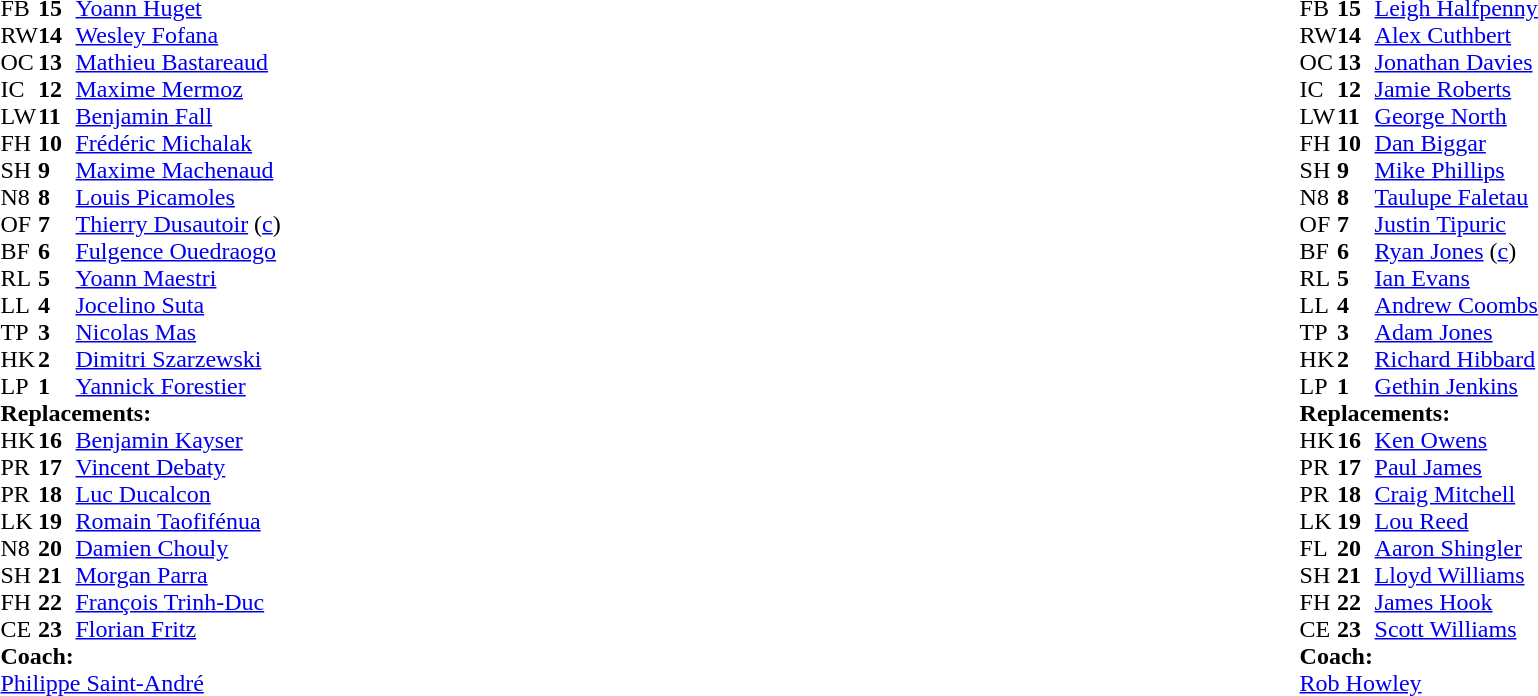<table style="width:100%">
<tr>
<td style="vertical-align:top;width:50%"><br><table cellspacing="0" cellpadding="0">
<tr>
<th width="25"></th>
<th width="25"></th>
</tr>
<tr>
<td>FB</td>
<td><strong>15</strong></td>
<td><a href='#'>Yoann Huget</a></td>
</tr>
<tr>
<td>RW</td>
<td><strong>14</strong></td>
<td><a href='#'>Wesley Fofana</a></td>
</tr>
<tr>
<td>OC</td>
<td><strong>13</strong></td>
<td><a href='#'>Mathieu Bastareaud</a></td>
</tr>
<tr>
<td>IC</td>
<td><strong>12</strong></td>
<td><a href='#'>Maxime Mermoz</a></td>
<td></td>
<td></td>
</tr>
<tr>
<td>LW</td>
<td><strong>11</strong></td>
<td><a href='#'>Benjamin Fall</a></td>
<td></td>
<td></td>
</tr>
<tr>
<td>FH</td>
<td><strong>10</strong></td>
<td><a href='#'>Frédéric Michalak</a></td>
</tr>
<tr>
<td>SH</td>
<td><strong>9</strong></td>
<td><a href='#'>Maxime Machenaud</a></td>
<td></td>
<td></td>
</tr>
<tr>
<td>N8</td>
<td><strong>8</strong></td>
<td><a href='#'>Louis Picamoles</a></td>
</tr>
<tr>
<td>OF</td>
<td><strong>7</strong></td>
<td><a href='#'>Thierry Dusautoir</a> (<a href='#'>c</a>)</td>
</tr>
<tr>
<td>BF</td>
<td><strong>6</strong></td>
<td><a href='#'>Fulgence Ouedraogo</a></td>
<td></td>
<td></td>
</tr>
<tr>
<td>RL</td>
<td><strong>5</strong></td>
<td><a href='#'>Yoann Maestri</a></td>
</tr>
<tr>
<td>LL</td>
<td><strong>4</strong></td>
<td><a href='#'>Jocelino Suta</a></td>
<td></td>
<td></td>
</tr>
<tr>
<td>TP</td>
<td><strong>3</strong></td>
<td><a href='#'>Nicolas Mas</a></td>
<td></td>
<td></td>
</tr>
<tr>
<td>HK</td>
<td><strong>2</strong></td>
<td><a href='#'>Dimitri Szarzewski</a></td>
<td></td>
<td></td>
</tr>
<tr>
<td>LP</td>
<td><strong>1</strong></td>
<td><a href='#'>Yannick Forestier</a></td>
<td></td>
<td></td>
</tr>
<tr>
<td colspan=3><strong>Replacements:</strong></td>
</tr>
<tr>
<td>HK</td>
<td><strong>16</strong></td>
<td><a href='#'>Benjamin Kayser</a></td>
<td></td>
<td></td>
</tr>
<tr>
<td>PR</td>
<td><strong>17</strong></td>
<td><a href='#'>Vincent Debaty</a></td>
<td></td>
<td></td>
</tr>
<tr>
<td>PR</td>
<td><strong>18</strong></td>
<td><a href='#'>Luc Ducalcon</a></td>
<td></td>
<td></td>
</tr>
<tr>
<td>LK</td>
<td><strong>19</strong></td>
<td><a href='#'>Romain Taofifénua</a></td>
<td></td>
<td></td>
</tr>
<tr>
<td>N8</td>
<td><strong>20</strong></td>
<td><a href='#'>Damien Chouly</a></td>
<td></td>
<td></td>
</tr>
<tr>
<td>SH</td>
<td><strong>21</strong></td>
<td><a href='#'>Morgan Parra</a></td>
<td></td>
<td></td>
</tr>
<tr>
<td>FH</td>
<td><strong>22</strong></td>
<td><a href='#'>François Trinh-Duc</a></td>
<td></td>
<td></td>
</tr>
<tr>
<td>CE</td>
<td><strong>23</strong></td>
<td><a href='#'>Florian Fritz</a></td>
<td></td>
<td></td>
</tr>
<tr>
<td colspan=3><strong>Coach:</strong></td>
</tr>
<tr>
<td colspan="4"> <a href='#'>Philippe Saint-André</a></td>
</tr>
</table>
</td>
<td valign="top"></td>
<td style="vertical-align:top;width:50%"><br><table cellspacing="0" cellpadding="0" style="margin:auto">
<tr>
<th width="25"></th>
<th width="25"></th>
</tr>
<tr>
<td>FB</td>
<td><strong>15</strong></td>
<td><a href='#'>Leigh Halfpenny</a></td>
</tr>
<tr>
<td>RW</td>
<td><strong>14</strong></td>
<td><a href='#'>Alex Cuthbert</a></td>
</tr>
<tr>
<td>OC</td>
<td><strong>13</strong></td>
<td><a href='#'>Jonathan Davies</a></td>
</tr>
<tr>
<td>IC</td>
<td><strong>12</strong></td>
<td><a href='#'>Jamie Roberts</a></td>
<td></td>
<td></td>
</tr>
<tr>
<td>LW</td>
<td><strong>11</strong></td>
<td><a href='#'>George North</a></td>
</tr>
<tr>
<td>FH</td>
<td><strong>10</strong></td>
<td><a href='#'>Dan Biggar</a></td>
</tr>
<tr>
<td>SH</td>
<td><strong>9</strong></td>
<td><a href='#'>Mike Phillips</a></td>
<td></td>
<td></td>
</tr>
<tr>
<td>N8</td>
<td><strong>8</strong></td>
<td><a href='#'>Taulupe Faletau</a></td>
</tr>
<tr>
<td>OF</td>
<td><strong>7</strong></td>
<td><a href='#'>Justin Tipuric</a></td>
</tr>
<tr>
<td>BF</td>
<td><strong>6</strong></td>
<td><a href='#'>Ryan Jones</a> (<a href='#'>c</a>)</td>
<td></td>
<td></td>
</tr>
<tr>
<td>RL</td>
<td><strong>5</strong></td>
<td><a href='#'>Ian Evans</a></td>
<td></td>
<td></td>
</tr>
<tr>
<td>LL</td>
<td><strong>4</strong></td>
<td><a href='#'>Andrew Coombs</a></td>
</tr>
<tr>
<td>TP</td>
<td><strong>3</strong></td>
<td><a href='#'>Adam Jones</a></td>
<td></td>
<td></td>
</tr>
<tr>
<td>HK</td>
<td><strong>2</strong></td>
<td><a href='#'>Richard Hibbard</a></td>
<td></td>
<td></td>
</tr>
<tr>
<td>LP</td>
<td><strong>1</strong></td>
<td><a href='#'>Gethin Jenkins</a></td>
<td></td>
<td colspan="2"></td>
<td></td>
</tr>
<tr>
<td colspan=3><strong>Replacements:</strong></td>
</tr>
<tr>
<td>HK</td>
<td><strong>16</strong></td>
<td><a href='#'>Ken Owens</a></td>
<td></td>
<td></td>
</tr>
<tr>
<td>PR</td>
<td><strong>17</strong></td>
<td><a href='#'>Paul James</a></td>
<td></td>
<td></td>
<td></td>
<td></td>
</tr>
<tr>
<td>PR</td>
<td><strong>18</strong></td>
<td><a href='#'>Craig Mitchell</a></td>
<td></td>
<td></td>
</tr>
<tr>
<td>LK</td>
<td><strong>19</strong></td>
<td><a href='#'>Lou Reed</a></td>
<td></td>
<td></td>
</tr>
<tr>
<td>FL</td>
<td><strong>20</strong></td>
<td><a href='#'>Aaron Shingler</a></td>
<td></td>
<td></td>
</tr>
<tr>
<td>SH</td>
<td><strong>21</strong></td>
<td><a href='#'>Lloyd Williams</a></td>
<td></td>
<td></td>
</tr>
<tr>
<td>FH</td>
<td><strong>22</strong></td>
<td><a href='#'>James Hook</a></td>
</tr>
<tr>
<td>CE</td>
<td><strong>23</strong></td>
<td><a href='#'>Scott Williams</a></td>
<td></td>
<td></td>
</tr>
<tr>
<td colspan=3><strong>Coach:</strong></td>
</tr>
<tr>
<td colspan="4"> <a href='#'>Rob Howley</a></td>
</tr>
</table>
</td>
</tr>
</table>
